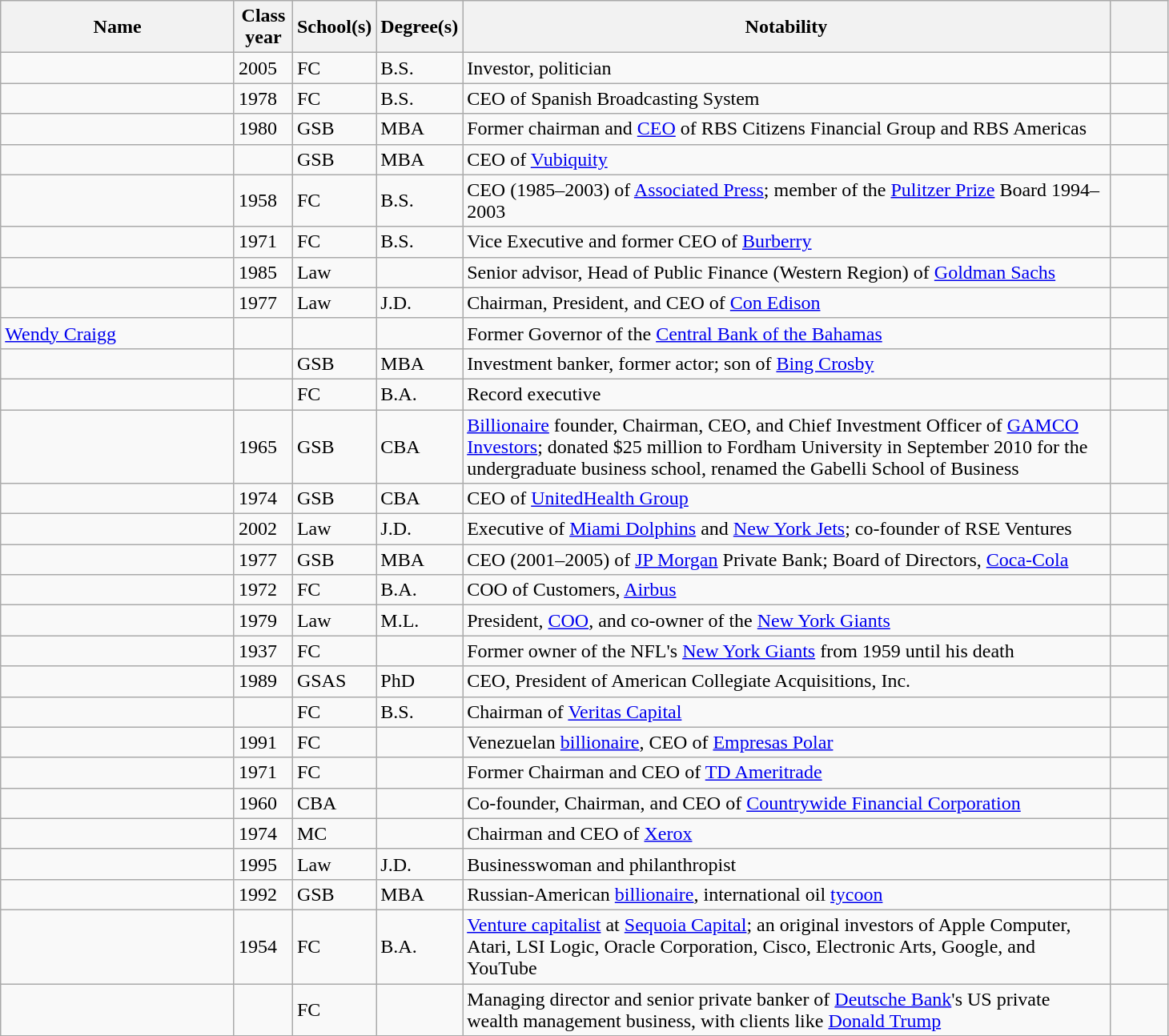<table class="wikitable sortable" style="width:77%">
<tr>
<th style="width:20%;">Name</th>
<th style="width:5%;">Class year</th>
<th style="width:5%;">School(s)</th>
<th style="width:5%;">Degree(s)</th>
<th style="width:*;" class="unsortable">Notability</th>
<th style="width:5%;" class="unsortable"></th>
</tr>
<tr>
<td></td>
<td>2005</td>
<td>FC</td>
<td>B.S.</td>
<td>Investor, politician</td>
<td style="text-align:center"></td>
</tr>
<tr>
<td></td>
<td>1978</td>
<td>FC</td>
<td>B.S.</td>
<td>CEO of Spanish Broadcasting System</td>
<td></td>
</tr>
<tr>
<td></td>
<td>1980</td>
<td>GSB</td>
<td>MBA</td>
<td>Former chairman and <a href='#'>CEO</a> of RBS Citizens Financial Group and RBS Americas</td>
<td></td>
</tr>
<tr>
<td></td>
<td></td>
<td>GSB</td>
<td>MBA</td>
<td>CEO of <a href='#'>Vubiquity</a></td>
<td style=text-align:center></td>
</tr>
<tr>
<td></td>
<td>1958</td>
<td>FC</td>
<td>B.S.</td>
<td>CEO (1985–2003) of <a href='#'>Associated Press</a>; member of the <a href='#'>Pulitzer Prize</a> Board 1994–2003</td>
<td></td>
</tr>
<tr>
<td></td>
<td>1971</td>
<td>FC</td>
<td>B.S.</td>
<td>Vice Executive and former CEO of <a href='#'>Burberry</a></td>
<td></td>
</tr>
<tr>
<td></td>
<td>1985</td>
<td>Law</td>
<td></td>
<td>Senior advisor, Head of Public Finance (Western Region) of <a href='#'>Goldman Sachs</a></td>
<td></td>
</tr>
<tr>
<td></td>
<td>1977</td>
<td>Law</td>
<td>J.D.</td>
<td>Chairman, President, and CEO of <a href='#'>Con Edison</a></td>
<td></td>
</tr>
<tr>
<td><a href='#'>Wendy Craigg</a></td>
<td></td>
<td></td>
<td></td>
<td>Former Governor of the <a href='#'>Central Bank of the Bahamas</a></td>
<td></td>
</tr>
<tr>
<td></td>
<td></td>
<td>GSB</td>
<td>MBA</td>
<td>Investment banker, former actor; son of <a href='#'>Bing Crosby</a></td>
<td align=center></td>
</tr>
<tr>
<td></td>
<td></td>
<td>FC</td>
<td>B.A.</td>
<td>Record executive</td>
<td align=center></td>
</tr>
<tr>
<td></td>
<td>1965</td>
<td>GSB</td>
<td>CBA</td>
<td><a href='#'>Billionaire</a> founder, Chairman, CEO, and Chief Investment Officer of <a href='#'>GAMCO Investors</a>; donated $25 million to Fordham University in September 2010 for the undergraduate business school, renamed the Gabelli School of Business</td>
<td></td>
</tr>
<tr>
<td></td>
<td>1974</td>
<td>GSB</td>
<td>CBA</td>
<td>CEO of <a href='#'>UnitedHealth Group</a></td>
<td></td>
</tr>
<tr>
<td></td>
<td>2002</td>
<td>Law</td>
<td>J.D.</td>
<td>Executive of <a href='#'>Miami Dolphins</a> and <a href='#'>New York Jets</a>; co-founder of RSE Ventures</td>
<td align=center></td>
</tr>
<tr>
<td></td>
<td>1977</td>
<td>GSB</td>
<td>MBA</td>
<td>CEO (2001–2005) of <a href='#'>JP Morgan</a> Private Bank; Board of Directors, <a href='#'>Coca-Cola</a></td>
<td></td>
</tr>
<tr>
<td></td>
<td>1972</td>
<td>FC</td>
<td>B.A.</td>
<td>COO of Customers, <a href='#'>Airbus</a></td>
<td></td>
</tr>
<tr>
<td></td>
<td>1979</td>
<td>Law</td>
<td>M.L.</td>
<td>President, <a href='#'>COO</a>, and co-owner of the <a href='#'>New York Giants</a></td>
<td></td>
</tr>
<tr>
<td></td>
<td>1937</td>
<td>FC</td>
<td></td>
<td>Former owner of the NFL's <a href='#'>New York Giants</a> from 1959 until his death</td>
<td></td>
</tr>
<tr>
<td></td>
<td>1989</td>
<td>GSAS</td>
<td>PhD</td>
<td>CEO, President of American Collegiate Acquisitions, Inc.</td>
<td style=text-align:center></td>
</tr>
<tr>
<td></td>
<td></td>
<td>FC</td>
<td>B.S.</td>
<td>Chairman of <a href='#'>Veritas Capital</a></td>
<td align=center></td>
</tr>
<tr>
<td></td>
<td>1991</td>
<td>FC</td>
<td></td>
<td>Venezuelan <a href='#'>billionaire</a>, CEO of <a href='#'>Empresas Polar</a></td>
<td></td>
</tr>
<tr>
<td></td>
<td>1971</td>
<td>FC</td>
<td></td>
<td>Former Chairman and CEO of <a href='#'>TD Ameritrade</a></td>
<td></td>
</tr>
<tr>
<td></td>
<td>1960</td>
<td>CBA</td>
<td></td>
<td>Co-founder, Chairman, and CEO of <a href='#'>Countrywide Financial Corporation</a></td>
<td></td>
</tr>
<tr>
<td></td>
<td>1974</td>
<td>MC</td>
<td></td>
<td>Chairman and CEO of <a href='#'>Xerox</a></td>
<td></td>
</tr>
<tr>
<td></td>
<td>1995</td>
<td>Law</td>
<td>J.D.</td>
<td>Businesswoman and philanthropist</td>
<td style=text-align:center></td>
</tr>
<tr>
<td></td>
<td>1992</td>
<td>GSB</td>
<td>MBA</td>
<td>Russian-American <a href='#'>billionaire</a>, international oil <a href='#'>tycoon</a></td>
<td></td>
</tr>
<tr>
<td></td>
<td>1954</td>
<td>FC</td>
<td>B.A.</td>
<td><a href='#'>Venture capitalist</a> at <a href='#'>Sequoia Capital</a>; an original investors of Apple Computer, Atari, LSI Logic, Oracle Corporation, Cisco, Electronic Arts, Google, and YouTube</td>
<td></td>
</tr>
<tr>
<td></td>
<td></td>
<td>FC</td>
<td></td>
<td>Managing director and senior private banker of <a href='#'>Deutsche Bank</a>'s US private wealth management business, with clients like <a href='#'>Donald Trump</a></td>
<td></td>
</tr>
<tr>
</tr>
</table>
